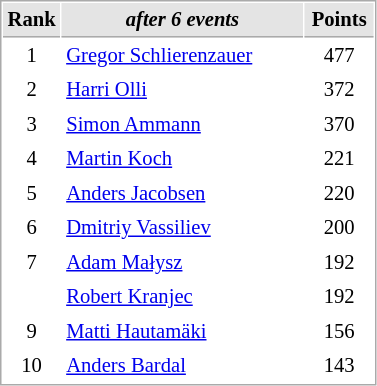<table cellspacing="1" cellpadding="3" style="border:1px solid #AAAAAA;font-size:86%">
<tr bgcolor="#E4E4E4">
<th style="border-bottom:1px solid #AAAAAA" width=10>Rank</th>
<th style="border-bottom:1px solid #AAAAAA" width=155><em>after 6 events</em></th>
<th style="border-bottom:1px solid #AAAAAA" width=40>Points</th>
</tr>
<tr align=center>
<td>1</td>
<td align=left> <a href='#'>Gregor Schlierenzauer</a></td>
<td>477</td>
</tr>
<tr align=center>
<td>2</td>
<td align=left> <a href='#'>Harri Olli</a></td>
<td>372</td>
</tr>
<tr align=center>
<td>3</td>
<td align=left> <a href='#'>Simon Ammann</a></td>
<td>370</td>
</tr>
<tr align=center>
<td>4</td>
<td align=left> <a href='#'>Martin Koch</a></td>
<td>221</td>
</tr>
<tr align=center>
<td>5</td>
<td align=left> <a href='#'>Anders Jacobsen</a></td>
<td>220</td>
</tr>
<tr align=center>
<td>6</td>
<td align=left> <a href='#'>Dmitriy Vassiliev</a></td>
<td>200</td>
</tr>
<tr align=center>
<td>7</td>
<td align=left> <a href='#'>Adam Małysz</a></td>
<td>192</td>
</tr>
<tr align=center>
<td></td>
<td align=left> <a href='#'>Robert Kranjec</a></td>
<td>192</td>
</tr>
<tr align=center>
<td>9</td>
<td align=left> <a href='#'>Matti Hautamäki</a></td>
<td>156</td>
</tr>
<tr align=center>
<td>10</td>
<td align=left> <a href='#'>Anders Bardal</a></td>
<td>143</td>
</tr>
</table>
